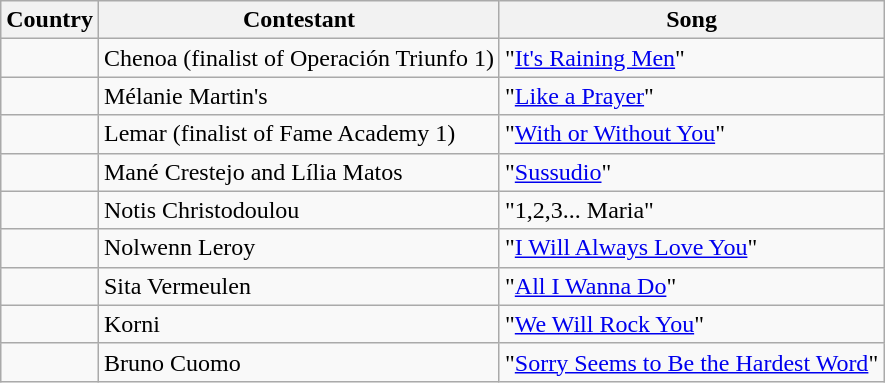<table class="wikitable">
<tr>
<th>Country</th>
<th>Contestant</th>
<th>Song</th>
</tr>
<tr>
<td></td>
<td>Chenoa (finalist of Operación Triunfo 1)</td>
<td>"<a href='#'>It's Raining Men</a>"</td>
</tr>
<tr>
<td></td>
<td>Mélanie Martin's</td>
<td>"<a href='#'>Like a Prayer</a>"</td>
</tr>
<tr>
<td></td>
<td>Lemar (finalist of Fame Academy 1)</td>
<td>"<a href='#'>With or Without You</a>"</td>
</tr>
<tr>
<td></td>
<td>Mané Crestejo and Lília Matos</td>
<td>"<a href='#'>Sussudio</a>"</td>
</tr>
<tr>
<td></td>
<td>Notis Christodoulou</td>
<td>"1,2,3... Maria"</td>
</tr>
<tr>
<td></td>
<td>Nolwenn Leroy</td>
<td>"<a href='#'>I Will Always Love You</a>"</td>
</tr>
<tr>
<td></td>
<td>Sita Vermeulen</td>
<td>"<a href='#'>All I Wanna Do</a>"</td>
</tr>
<tr>
<td></td>
<td>Korni</td>
<td>"<a href='#'>We Will Rock You</a>"</td>
</tr>
<tr>
<td></td>
<td>Bruno Cuomo</td>
<td>"<a href='#'>Sorry Seems to Be the Hardest Word</a>"</td>
</tr>
</table>
